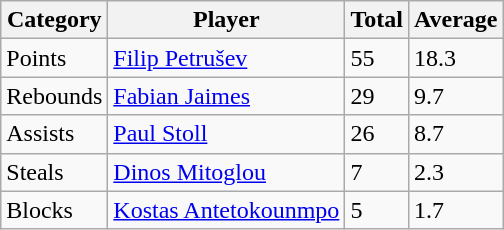<table class="wikitable">
<tr>
<th>Category</th>
<th>Player</th>
<th>Total</th>
<th>Average</th>
</tr>
<tr>
<td>Points</td>
<td> <a href='#'>Filip Petrušev</a></td>
<td>55</td>
<td>18.3</td>
</tr>
<tr>
<td>Rebounds</td>
<td> <a href='#'>Fabian Jaimes</a></td>
<td>29</td>
<td>9.7</td>
</tr>
<tr>
<td>Assists</td>
<td> <a href='#'>Paul Stoll</a></td>
<td>26</td>
<td>8.7</td>
</tr>
<tr>
<td>Steals</td>
<td> <a href='#'>Dinos Mitoglou</a></td>
<td>7</td>
<td>2.3</td>
</tr>
<tr>
<td>Blocks</td>
<td> <a href='#'>Kostas Antetokounmpo</a></td>
<td>5</td>
<td>1.7</td>
</tr>
</table>
